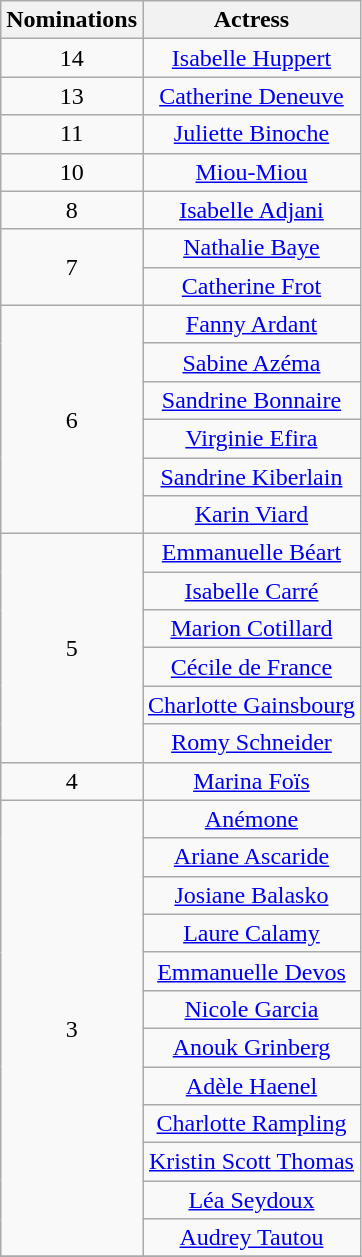<table class="wikitable" style="text-align: center">
<tr>
<th scope="col" width="55">Nominations</th>
<th scope="col" align="center">Actress</th>
</tr>
<tr>
<td style="text-align:center">14</td>
<td><a href='#'>Isabelle Huppert</a></td>
</tr>
<tr>
<td style="text-align:center">13</td>
<td><a href='#'>Catherine Deneuve</a></td>
</tr>
<tr>
<td style="text-align:center">11</td>
<td><a href='#'>Juliette Binoche</a></td>
</tr>
<tr>
<td style="text-align:center">10</td>
<td><a href='#'>Miou-Miou</a></td>
</tr>
<tr>
<td style="text-align:center">8</td>
<td><a href='#'>Isabelle Adjani</a></td>
</tr>
<tr>
<td rowspan=2 style="text-align:center">7</td>
<td><a href='#'>Nathalie Baye</a></td>
</tr>
<tr>
<td><a href='#'>Catherine Frot</a></td>
</tr>
<tr>
<td rowspan=6 style="text-align:center">6</td>
<td><a href='#'>Fanny Ardant</a></td>
</tr>
<tr>
<td><a href='#'>Sabine Azéma</a></td>
</tr>
<tr>
<td><a href='#'>Sandrine Bonnaire</a></td>
</tr>
<tr>
<td><a href='#'>Virginie Efira</a></td>
</tr>
<tr>
<td><a href='#'>Sandrine Kiberlain</a></td>
</tr>
<tr>
<td><a href='#'>Karin Viard</a></td>
</tr>
<tr>
<td rowspan=6 style="text-align:center">5</td>
<td><a href='#'>Emmanuelle Béart</a></td>
</tr>
<tr>
<td><a href='#'>Isabelle Carré</a></td>
</tr>
<tr>
<td><a href='#'>Marion Cotillard</a></td>
</tr>
<tr>
<td><a href='#'>Cécile de France</a></td>
</tr>
<tr>
<td><a href='#'>Charlotte Gainsbourg</a></td>
</tr>
<tr>
<td><a href='#'>Romy Schneider</a></td>
</tr>
<tr>
<td style="text-align:center">4</td>
<td><a href='#'>Marina Foïs</a></td>
</tr>
<tr>
<td rowspan=12 style="text-align:center">3</td>
<td><a href='#'>Anémone</a></td>
</tr>
<tr>
<td><a href='#'>Ariane Ascaride</a></td>
</tr>
<tr>
<td><a href='#'>Josiane Balasko</a></td>
</tr>
<tr>
<td><a href='#'>Laure Calamy</a></td>
</tr>
<tr>
<td><a href='#'>Emmanuelle Devos</a></td>
</tr>
<tr>
<td><a href='#'>Nicole Garcia</a></td>
</tr>
<tr>
<td><a href='#'>Anouk Grinberg</a></td>
</tr>
<tr>
<td><a href='#'>Adèle Haenel</a></td>
</tr>
<tr>
<td><a href='#'>Charlotte Rampling</a></td>
</tr>
<tr>
<td><a href='#'>Kristin Scott Thomas</a></td>
</tr>
<tr>
<td><a href='#'>Léa Seydoux</a></td>
</tr>
<tr>
<td><a href='#'>Audrey Tautou</a></td>
</tr>
<tr>
</tr>
</table>
